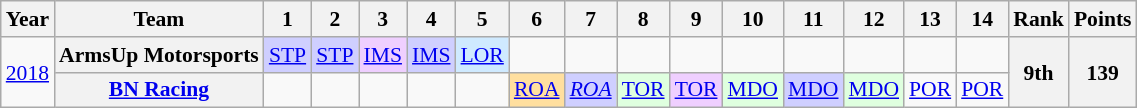<table class="wikitable" style="text-align:center; font-size:90%">
<tr>
<th>Year</th>
<th>Team</th>
<th>1</th>
<th>2</th>
<th>3</th>
<th>4</th>
<th>5</th>
<th>6</th>
<th>7</th>
<th>8</th>
<th>9</th>
<th>10</th>
<th>11</th>
<th>12</th>
<th>13</th>
<th>14</th>
<th>Rank</th>
<th>Points</th>
</tr>
<tr>
<td rowspan=2><a href='#'>2018</a></td>
<th>ArmsUp Motorsports</th>
<td style="background:#CFCFFF;"><a href='#'>STP</a><br></td>
<td style="background:#CFCFFF;"><a href='#'>STP</a><br></td>
<td style="background:#EFCFFF;"><a href='#'>IMS</a><br></td>
<td style="background:#CFCFFF;"><a href='#'>IMS</a><br></td>
<td style="background:#CFEAFF;"><a href='#'>LOR</a><br></td>
<td></td>
<td></td>
<td></td>
<td></td>
<td></td>
<td></td>
<td></td>
<td></td>
<td></td>
<th rowspan=2>9th</th>
<th rowspan=2>139</th>
</tr>
<tr>
<th><a href='#'>BN Racing</a></th>
<td></td>
<td></td>
<td></td>
<td></td>
<td></td>
<td style="background:#FFDF9F;"><a href='#'>ROA</a><br></td>
<td style="background:#CFCFFF;"><em><a href='#'>ROA</a></em><br></td>
<td style="background:#DFFFDF;"><a href='#'>TOR</a><br></td>
<td style="background:#EFCFFF;"><a href='#'>TOR</a><br></td>
<td style="background:#DFFFDF;"><a href='#'>MDO</a><br></td>
<td style="background:#CFCFFF;"><a href='#'>MDO</a><br></td>
<td style="background:#DFFFDF;"><a href='#'>MDO</a><br></td>
<td><a href='#'>POR</a></td>
<td><a href='#'>POR</a></td>
</tr>
</table>
